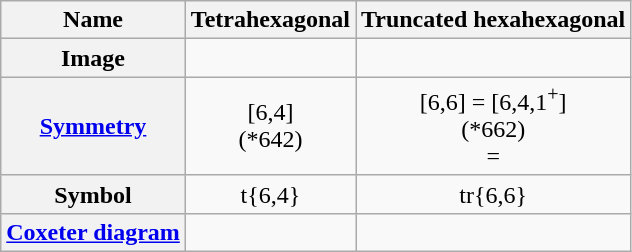<table class=wikitable>
<tr align=center>
<th>Name</th>
<th>Tetrahexagonal</th>
<th>Truncated hexahexagonal</th>
</tr>
<tr align=center>
<th>Image</th>
<td></td>
<td></td>
</tr>
<tr align=center>
<th><a href='#'>Symmetry</a></th>
<td>[6,4]<br>(*642)<br></td>
<td>[6,6] = [6,4,1<sup>+</sup>]<br>(*662)<br> = </td>
</tr>
<tr align=center>
<th>Symbol</th>
<td>t{6,4}</td>
<td>tr{6,6}</td>
</tr>
<tr align=center>
<th><a href='#'>Coxeter diagram</a></th>
<td></td>
<td></td>
</tr>
</table>
